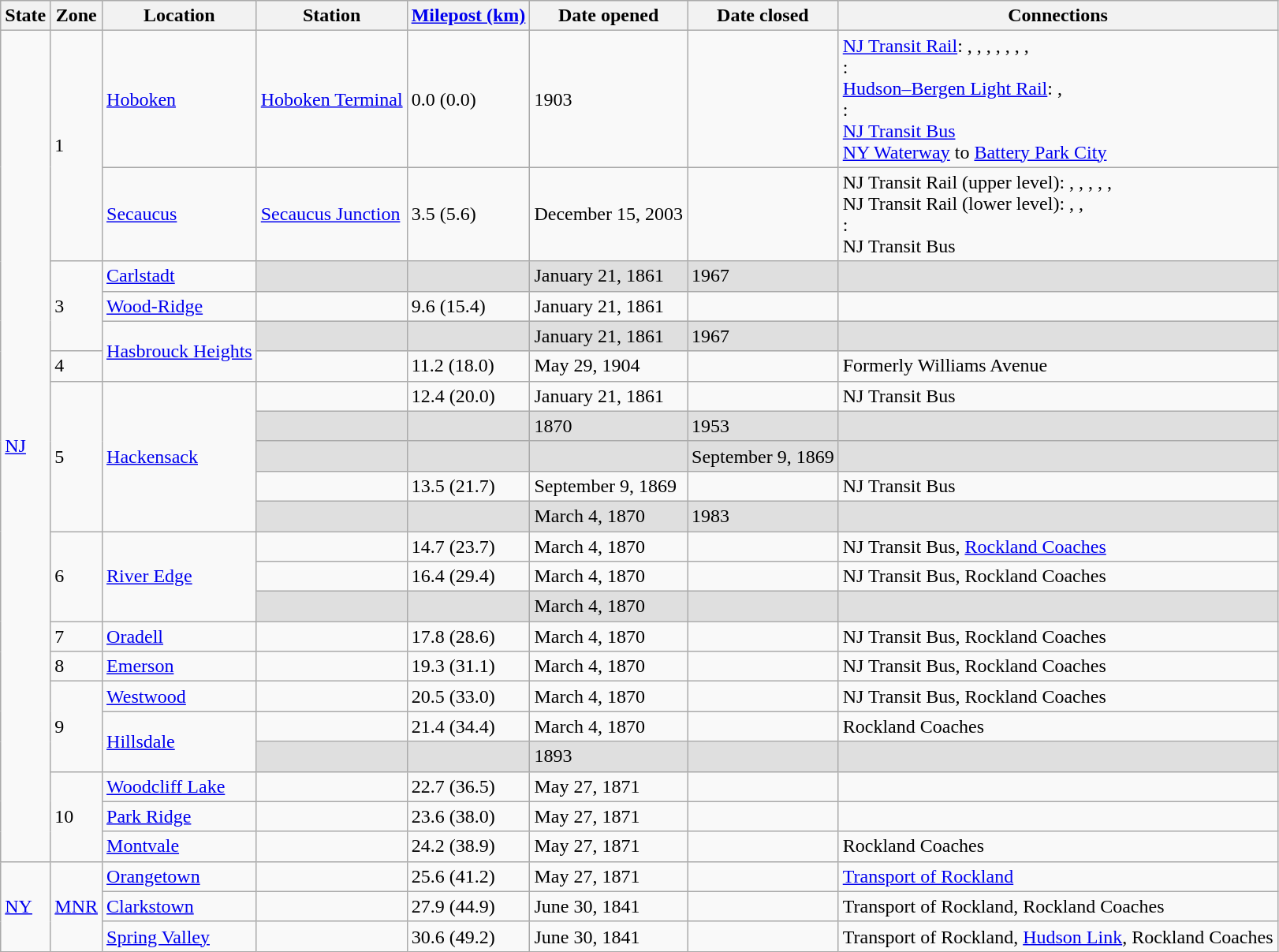<table class="wikitable">
<tr>
<th>State</th>
<th>Zone</th>
<th>Location</th>
<th>Station</th>
<th><a href='#'>Milepost (km)</a></th>
<th>Date opened</th>
<th>Date closed</th>
<th>Connections</th>
</tr>
<tr>
<td rowspan=22><a href='#'>NJ</a></td>
<td rowspan=2>1</td>
<td><a href='#'>Hoboken</a></td>
<td><a href='#'>Hoboken Terminal</a> </td>
<td>0.0 (0.0)</td>
<td>1903</td>
<td></td>
<td> <a href='#'>NJ Transit Rail</a>: , , , , , , , <br>: <br> <a href='#'>Hudson–Bergen Light Rail</a>: , <br>:   <br> <a href='#'>NJ Transit Bus</a><br> <a href='#'>NY Waterway</a> to <a href='#'>Battery Park City</a></td>
</tr>
<tr>
<td><a href='#'>Secaucus</a></td>
<td><a href='#'>Secaucus Junction</a> </td>
<td>3.5 (5.6)</td>
<td>December 15, 2003</td>
<td></td>
<td> NJ Transit Rail (upper level): , , , , , <br> NJ Transit Rail (lower level): , , <br>: <br> NJ Transit Bus</td>
</tr>
<tr>
<td rowspan="3">3</td>
<td><a href='#'>Carlstadt</a></td>
<td bgcolor=dfdfdf></td>
<td bgcolor=dfdfdf></td>
<td bgcolor=dfdfdf>January 21, 1861</td>
<td bgcolor=dfdfdf>1967</td>
<td bgcolor=dfdfdf></td>
</tr>
<tr>
<td><a href='#'>Wood-Ridge</a></td>
<td></td>
<td>9.6 (15.4)</td>
<td>January 21, 1861</td>
<td></td>
<td></td>
</tr>
<tr>
<td rowspan="2"><a href='#'>Hasbrouck Heights</a></td>
<td bgcolor=dfdfdf></td>
<td bgcolor=dfdfdf></td>
<td bgcolor=dfdfdf>January 21, 1861</td>
<td bgcolor=dfdfdf>1967</td>
<td bgcolor=dfdfdf></td>
</tr>
<tr>
<td>4</td>
<td></td>
<td>11.2 (18.0)</td>
<td>May 29, 1904</td>
<td></td>
<td>Formerly Williams Avenue</td>
</tr>
<tr>
<td rowspan="5">5</td>
<td rowspan="5"><a href='#'>Hackensack</a></td>
<td> </td>
<td>12.4 (20.0)</td>
<td>January 21, 1861</td>
<td></td>
<td> NJ Transit Bus</td>
</tr>
<tr>
<td bgcolor=dfdfdf></td>
<td bgcolor=dfdfdf></td>
<td bgcolor=dfdfdf>1870</td>
<td bgcolor=dfdfdf>1953</td>
<td bgcolor=dfdfdf></td>
</tr>
<tr>
<td bgcolor=dfdfdf></td>
<td bgcolor=dfdfdf></td>
<td bgcolor=dfdfdf></td>
<td bgcolor=dfdfdf>September 9, 1869</td>
<td bgcolor=dfdfdf></td>
</tr>
<tr>
<td></td>
<td>13.5 (21.7)</td>
<td>September 9, 1869</td>
<td></td>
<td> NJ Transit Bus</td>
</tr>
<tr>
<td bgcolor=dfdfdf></td>
<td bgcolor=dfdfdf></td>
<td bgcolor=dfdfdf>March 4, 1870</td>
<td bgcolor=dfdfdf>1983</td>
<td bgcolor=dfdfdf></td>
</tr>
<tr>
<td rowspan="3">6</td>
<td rowspan="3"><a href='#'>River Edge</a></td>
<td></td>
<td>14.7 (23.7)</td>
<td>March 4, 1870</td>
<td></td>
<td> NJ Transit Bus, <a href='#'>Rockland Coaches</a></td>
</tr>
<tr>
<td></td>
<td>16.4 (29.4)</td>
<td>March 4, 1870</td>
<td></td>
<td> NJ Transit Bus, Rockland Coaches</td>
</tr>
<tr>
<td bgcolor=dfdfdf></td>
<td bgcolor=dfdfdf></td>
<td bgcolor=dfdfdf>March 4, 1870</td>
<td bgcolor=dfdfdf></td>
<td bgcolor=dfdfdf></td>
</tr>
<tr>
<td>7</td>
<td><a href='#'>Oradell</a></td>
<td></td>
<td>17.8 (28.6)</td>
<td>March 4, 1870</td>
<td></td>
<td> NJ Transit Bus, Rockland Coaches</td>
</tr>
<tr>
<td>8</td>
<td><a href='#'>Emerson</a></td>
<td></td>
<td>19.3 (31.1)</td>
<td>March 4, 1870</td>
<td></td>
<td> NJ Transit Bus, Rockland Coaches</td>
</tr>
<tr>
<td rowspan="3">9</td>
<td><a href='#'>Westwood</a></td>
<td> </td>
<td>20.5 (33.0)</td>
<td>March 4, 1870</td>
<td></td>
<td> NJ Transit Bus, Rockland Coaches</td>
</tr>
<tr>
<td rowspan="2"><a href='#'>Hillsdale</a></td>
<td></td>
<td>21.4 (34.4)</td>
<td>March 4, 1870</td>
<td></td>
<td> Rockland Coaches</td>
</tr>
<tr>
<td bgcolor=dfdfdf></td>
<td bgcolor=dfdfdf></td>
<td bgcolor=dfdfdf>1893</td>
<td bgcolor=dfdfdf></td>
<td bgcolor=dfdfdf></td>
</tr>
<tr>
<td rowspan="3">10</td>
<td><a href='#'>Woodcliff Lake</a></td>
<td></td>
<td>22.7 (36.5)</td>
<td>May 27, 1871</td>
<td></td>
<td></td>
</tr>
<tr>
<td><a href='#'>Park Ridge</a></td>
<td></td>
<td>23.6 (38.0)</td>
<td>May 27, 1871</td>
<td></td>
<td></td>
</tr>
<tr>
<td><a href='#'>Montvale</a></td>
<td> </td>
<td>24.2 (38.9)</td>
<td>May 27, 1871</td>
<td></td>
<td> Rockland Coaches</td>
</tr>
<tr>
<td rowspan="3"><a href='#'>NY</a></td>
<td rowspan="3"><a href='#'>MNR</a></td>
<td><a href='#'>Orangetown</a></td>
<td></td>
<td>25.6 (41.2)</td>
<td>May 27, 1871</td>
<td></td>
<td> <a href='#'>Transport of Rockland</a></td>
</tr>
<tr>
<td><a href='#'>Clarkstown</a></td>
<td> </td>
<td>27.9 (44.9)</td>
<td>June 30, 1841</td>
<td></td>
<td> Transport of Rockland, Rockland Coaches</td>
</tr>
<tr>
<td><a href='#'>Spring Valley</a></td>
<td></td>
<td>30.6 (49.2)</td>
<td>June 30, 1841</td>
<td></td>
<td> Transport of Rockland, <a href='#'>Hudson Link</a>, Rockland Coaches</td>
</tr>
</table>
